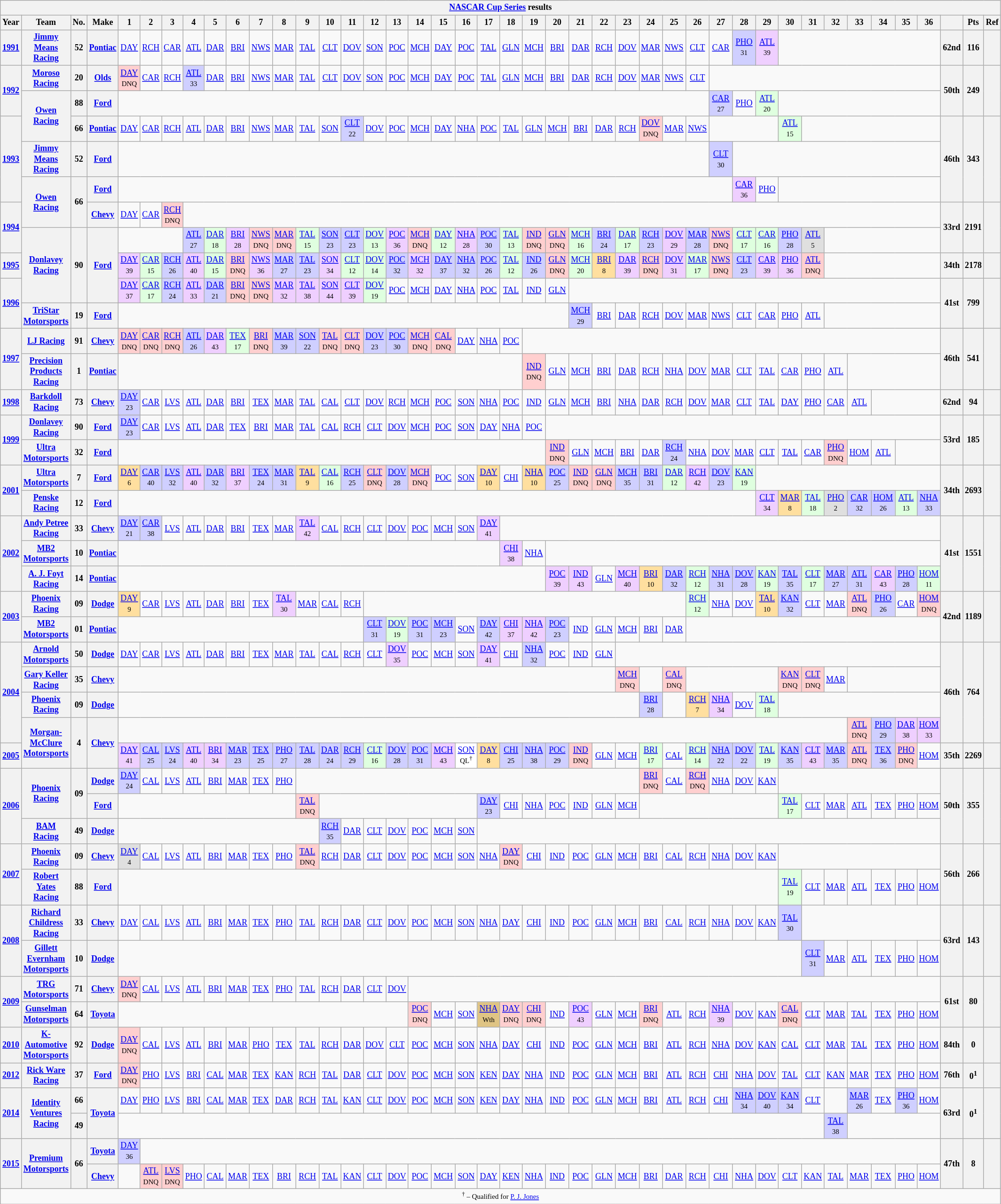<table class="wikitable" style="text-align:center; font-size:75%">
<tr>
<th colspan=45><a href='#'>NASCAR Cup Series</a> results</th>
</tr>
<tr>
<th>Year</th>
<th>Team</th>
<th>No.</th>
<th>Make</th>
<th>1</th>
<th>2</th>
<th>3</th>
<th>4</th>
<th>5</th>
<th>6</th>
<th>7</th>
<th>8</th>
<th>9</th>
<th>10</th>
<th>11</th>
<th>12</th>
<th>13</th>
<th>14</th>
<th>15</th>
<th>16</th>
<th>17</th>
<th>18</th>
<th>19</th>
<th>20</th>
<th>21</th>
<th>22</th>
<th>23</th>
<th>24</th>
<th>25</th>
<th>26</th>
<th>27</th>
<th>28</th>
<th>29</th>
<th>30</th>
<th>31</th>
<th>32</th>
<th>33</th>
<th>34</th>
<th>35</th>
<th>36</th>
<th></th>
<th>Pts</th>
<th>Ref</th>
</tr>
<tr>
<th><a href='#'>1991</a></th>
<th><a href='#'>Jimmy Means Racing</a></th>
<th>52</th>
<th><a href='#'>Pontiac</a></th>
<td><a href='#'>DAY</a></td>
<td><a href='#'>RCH</a></td>
<td><a href='#'>CAR</a></td>
<td><a href='#'>ATL</a></td>
<td><a href='#'>DAR</a></td>
<td><a href='#'>BRI</a></td>
<td><a href='#'>NWS</a></td>
<td><a href='#'>MAR</a></td>
<td><a href='#'>TAL</a></td>
<td><a href='#'>CLT</a></td>
<td><a href='#'>DOV</a></td>
<td><a href='#'>SON</a></td>
<td><a href='#'>POC</a></td>
<td><a href='#'>MCH</a></td>
<td><a href='#'>DAY</a></td>
<td><a href='#'>POC</a></td>
<td><a href='#'>TAL</a></td>
<td><a href='#'>GLN</a></td>
<td><a href='#'>MCH</a></td>
<td><a href='#'>BRI</a></td>
<td><a href='#'>DAR</a></td>
<td><a href='#'>RCH</a></td>
<td><a href='#'>DOV</a></td>
<td><a href='#'>MAR</a></td>
<td><a href='#'>NWS</a></td>
<td><a href='#'>CLT</a></td>
<td><a href='#'>CAR</a></td>
<td style="background:#CFCFFF;"><a href='#'>PHO</a><br><small>31</small></td>
<td style="background:#EFCFFF;"><a href='#'>ATL</a><br><small>39</small></td>
<td colspan=7></td>
<th>62nd</th>
<th>116</th>
<th></th>
</tr>
<tr>
<th rowspan=2><a href='#'>1992</a></th>
<th><a href='#'>Moroso Racing</a></th>
<th>20</th>
<th><a href='#'>Olds</a></th>
<td style="background:#FFCFCF;"><a href='#'>DAY</a><br><small>DNQ</small></td>
<td><a href='#'>CAR</a></td>
<td><a href='#'>RCH</a></td>
<td style="background:#CFCFFF;"><a href='#'>ATL</a><br><small>33</small></td>
<td><a href='#'>DAR</a></td>
<td><a href='#'>BRI</a></td>
<td><a href='#'>NWS</a></td>
<td><a href='#'>MAR</a></td>
<td><a href='#'>TAL</a></td>
<td><a href='#'>CLT</a></td>
<td><a href='#'>DOV</a></td>
<td><a href='#'>SON</a></td>
<td><a href='#'>POC</a></td>
<td><a href='#'>MCH</a></td>
<td><a href='#'>DAY</a></td>
<td><a href='#'>POC</a></td>
<td><a href='#'>TAL</a></td>
<td><a href='#'>GLN</a></td>
<td><a href='#'>MCH</a></td>
<td><a href='#'>BRI</a></td>
<td><a href='#'>DAR</a></td>
<td><a href='#'>RCH</a></td>
<td><a href='#'>DOV</a></td>
<td><a href='#'>MAR</a></td>
<td><a href='#'>NWS</a></td>
<td><a href='#'>CLT</a></td>
<td colspan=10></td>
<th rowspan=2>50th</th>
<th rowspan=2>249</th>
<th rowspan=2></th>
</tr>
<tr>
<th rowspan=2><a href='#'>Owen Racing</a></th>
<th>88</th>
<th><a href='#'>Ford</a></th>
<td colspan=26></td>
<td style="background:#CFCFFF;"><a href='#'>CAR</a><br><small>27</small></td>
<td><a href='#'>PHO</a></td>
<td style="background:#DFFFDF;"><a href='#'>ATL</a><br><small>20</small></td>
<td colspan=7></td>
</tr>
<tr>
<th rowspan=3><a href='#'>1993</a></th>
<th>66</th>
<th><a href='#'>Pontiac</a></th>
<td><a href='#'>DAY</a></td>
<td><a href='#'>CAR</a></td>
<td><a href='#'>RCH</a></td>
<td><a href='#'>ATL</a></td>
<td><a href='#'>DAR</a></td>
<td><a href='#'>BRI</a></td>
<td><a href='#'>NWS</a></td>
<td><a href='#'>MAR</a></td>
<td><a href='#'>TAL</a></td>
<td><a href='#'>SON</a></td>
<td style="background:#CFCFFF;"><a href='#'>CLT</a><br><small>22</small></td>
<td><a href='#'>DOV</a></td>
<td><a href='#'>POC</a></td>
<td><a href='#'>MCH</a></td>
<td><a href='#'>DAY</a></td>
<td><a href='#'>NHA</a></td>
<td><a href='#'>POC</a></td>
<td><a href='#'>TAL</a></td>
<td><a href='#'>GLN</a></td>
<td><a href='#'>MCH</a></td>
<td><a href='#'>BRI</a></td>
<td><a href='#'>DAR</a></td>
<td><a href='#'>RCH</a></td>
<td style="background:#FFCFCF;"><a href='#'>DOV</a><br><small>DNQ</small></td>
<td><a href='#'>MAR</a></td>
<td><a href='#'>NWS</a></td>
<td colspan=3></td>
<td style="background:#DFFFDF;"><a href='#'>ATL</a><br><small>15</small></td>
<td colspan=6></td>
<th rowspan=3>46th</th>
<th rowspan=3>343</th>
<th rowspan=3></th>
</tr>
<tr>
<th><a href='#'>Jimmy Means Racing</a></th>
<th>52</th>
<th><a href='#'>Ford</a></th>
<td colspan=26></td>
<td style="background:#CFCFFF;"><a href='#'>CLT</a><br><small>30</small></td>
<td colspan=9></td>
</tr>
<tr>
<th rowspan=2><a href='#'>Owen Racing</a></th>
<th rowspan=2>66</th>
<th><a href='#'>Ford</a></th>
<td colspan=27></td>
<td style="background:#EFCFFF;"><a href='#'>CAR</a><br><small>36</small></td>
<td><a href='#'>PHO</a></td>
<td colspan=7></td>
</tr>
<tr>
<th rowspan=2><a href='#'>1994</a></th>
<th><a href='#'>Chevy</a></th>
<td><a href='#'>DAY</a></td>
<td><a href='#'>CAR</a></td>
<td style="background:#FFCFCF;"><a href='#'>RCH</a><br><small>DNQ</small></td>
<td colspan=33></td>
<th rowspan=2>33rd</th>
<th rowspan=2>2191</th>
<th rowspan=2></th>
</tr>
<tr>
<th rowspan=3><a href='#'>Donlavey Racing</a></th>
<th rowspan=3>90</th>
<th rowspan=3><a href='#'>Ford</a></th>
<td colspan=3></td>
<td style="background:#CFCFFF;"><a href='#'>ATL</a><br><small>27</small></td>
<td style="background:#DFFFDF;"><a href='#'>DAR</a><br><small>18</small></td>
<td style="background:#EFCFFF;"><a href='#'>BRI</a><br><small>28</small></td>
<td style="background:#FFCFCF;"><a href='#'>NWS</a><br><small>DNQ</small></td>
<td style="background:#FFCFCF;"><a href='#'>MAR</a><br><small>DNQ</small></td>
<td style="background:#DFFFDF;"><a href='#'>TAL</a><br><small>15</small></td>
<td style="background:#CFCFFF;"><a href='#'>SON</a><br><small>23</small></td>
<td style="background:#CFCFFF;"><a href='#'>CLT</a><br><small>23</small></td>
<td style="background:#DFFFDF;"><a href='#'>DOV</a><br><small>13</small></td>
<td style="background:#EFCFFF;"><a href='#'>POC</a><br><small>36</small></td>
<td style="background:#FFCFCF;"><a href='#'>MCH</a><br><small>DNQ</small></td>
<td style="background:#DFFFDF;"><a href='#'>DAY</a><br><small>12</small></td>
<td style="background:#EFCFFF;"><a href='#'>NHA</a><br><small>28</small></td>
<td style="background:#CFCFFF;"><a href='#'>POC</a><br><small>30</small></td>
<td style="background:#DFFFDF;"><a href='#'>TAL</a><br><small>13</small></td>
<td style="background:#FFCFCF;"><a href='#'>IND</a><br><small>DNQ</small></td>
<td style="background:#FFCFCF;"><a href='#'>GLN</a><br><small>DNQ</small></td>
<td style="background:#DFFFDF;"><a href='#'>MCH</a><br><small>16</small></td>
<td style="background:#CFCFFF;"><a href='#'>BRI</a><br><small>24</small></td>
<td style="background:#DFFFDF;"><a href='#'>DAR</a><br><small>17</small></td>
<td style="background:#CFCFFF;"><a href='#'>RCH</a><br><small>23</small></td>
<td style="background:#EFCFFF;"><a href='#'>DOV</a><br><small>29</small></td>
<td style="background:#CFCFFF;"><a href='#'>MAR</a><br><small>28</small></td>
<td style="background:#FFCFCF;"><a href='#'>NWS</a><br><small>DNQ</small></td>
<td style="background:#DFFFDF;"><a href='#'>CLT</a><br><small>17</small></td>
<td style="background:#DFFFDF;"><a href='#'>CAR</a><br><small>16</small></td>
<td style="background:#CFCFFF;"><a href='#'>PHO</a><br><small>28</small></td>
<td style="background:#DFDFDF;"><a href='#'>ATL</a><br><small>5</small></td>
<td colspan=5></td>
</tr>
<tr>
<th><a href='#'>1995</a></th>
<td style="background:#EFCFFF;"><a href='#'>DAY</a><br><small>39</small></td>
<td style="background:#DFFFDF;"><a href='#'>CAR</a><br><small>15</small></td>
<td style="background:#CFCFFF;"><a href='#'>RCH</a><br><small>26</small></td>
<td style="background:#EFCFFF;"><a href='#'>ATL</a><br><small>40</small></td>
<td style="background:#DFFFDF;"><a href='#'>DAR</a><br><small>15</small></td>
<td style="background:#FFCFCF;"><a href='#'>BRI</a><br><small>DNQ</small></td>
<td style="background:#EFCFFF;"><a href='#'>NWS</a><br><small>36</small></td>
<td style="background:#CFCFFF;"><a href='#'>MAR</a><br><small>27</small></td>
<td style="background:#CFCFFF;"><a href='#'>TAL</a><br><small>23</small></td>
<td style="background:#EFCFFF;"><a href='#'>SON</a><br><small>34</small></td>
<td style="background:#DFFFDF;"><a href='#'>CLT</a><br><small>12</small></td>
<td style="background:#DFFFDF;"><a href='#'>DOV</a><br><small>14</small></td>
<td style="background:#CFCFFF;"><a href='#'>POC</a><br><small>32</small></td>
<td style="background:#EFCFFF;"><a href='#'>MCH</a><br><small>32</small></td>
<td style="background:#CFCFFF;"><a href='#'>DAY</a><br><small>37</small></td>
<td style="background:#CFCFFF;"><a href='#'>NHA</a><br><small>32</small></td>
<td style="background:#CFCFFF;"><a href='#'>POC</a><br><small>26</small></td>
<td style="background:#DFFFDF;"><a href='#'>TAL</a><br><small>12</small></td>
<td style="background:#CFCFFF;"><a href='#'>IND</a><br><small>26</small></td>
<td style="background:#FFCFCF;"><a href='#'>GLN</a><br><small>DNQ</small></td>
<td style="background:#DFFFDF;"><a href='#'>MCH</a><br><small>20</small></td>
<td style="background:#FFDF9F;"><a href='#'>BRI</a><br><small>8</small></td>
<td style="background:#EFCFFF;"><a href='#'>DAR</a><br><small>39</small></td>
<td style="background:#FFCFCF;"><a href='#'>RCH</a><br><small>DNQ</small></td>
<td style="background:#EFCFFF;"><a href='#'>DOV</a><br><small>31</small></td>
<td style="background:#DFFFDF;"><a href='#'>MAR</a><br><small>17</small></td>
<td style="background:#FFCFCF;"><a href='#'>NWS</a><br><small>DNQ</small></td>
<td style="background:#CFCFFF;"><a href='#'>CLT</a><br><small>23</small></td>
<td style="background:#EFCFFF;"><a href='#'>CAR</a><br><small>39</small></td>
<td style="background:#EFCFFF;"><a href='#'>PHO</a><br><small>36</small></td>
<td style="background:#FFCFCF;"><a href='#'>ATL</a><br><small>DNQ</small></td>
<td colspan=5></td>
<th>34th</th>
<th>2178</th>
<th></th>
</tr>
<tr>
<th rowspan=2><a href='#'>1996</a></th>
<td style="background:#EFCFFF;"><a href='#'>DAY</a><br><small>37</small></td>
<td style="background:#DFFFDF;"><a href='#'>CAR</a><br><small>17</small></td>
<td style="background:#CFCFFF;"><a href='#'>RCH</a><br><small>24</small></td>
<td style="background:#EFCFFF;"><a href='#'>ATL</a><br><small>33</small></td>
<td style="background:#CFCFFF;"><a href='#'>DAR</a><br><small>21</small></td>
<td style="background:#FFCFCF;"><a href='#'>BRI</a><br><small>DNQ</small></td>
<td style="background:#FFCFCF;"><a href='#'>NWS</a><br><small>DNQ</small></td>
<td style="background:#EFCFFF;"><a href='#'>MAR</a><br><small>32</small></td>
<td style="background:#EFCFFF;"><a href='#'>TAL</a><br><small>38</small></td>
<td style="background:#EFCFFF;"><a href='#'>SON</a><br><small>44</small></td>
<td style="background:#EFCFFF;"><a href='#'>CLT</a><br><small>39</small></td>
<td style="background:#DFFFDF;"><a href='#'>DOV</a><br><small>19</small></td>
<td><a href='#'>POC</a></td>
<td><a href='#'>MCH</a></td>
<td><a href='#'>DAY</a></td>
<td><a href='#'>NHA</a></td>
<td><a href='#'>POC</a></td>
<td><a href='#'>TAL</a></td>
<td><a href='#'>IND</a></td>
<td><a href='#'>GLN</a></td>
<td colspan=16></td>
<th rowspan=2>41st</th>
<th rowspan=2>799</th>
<th rowspan=2></th>
</tr>
<tr>
<th><a href='#'>TriStar Motorsports</a></th>
<th>19</th>
<th><a href='#'>Ford</a></th>
<td colspan=20></td>
<td style="background:#CFCFFF;"><a href='#'>MCH</a><br><small>29</small></td>
<td><a href='#'>BRI</a></td>
<td><a href='#'>DAR</a></td>
<td><a href='#'>RCH</a></td>
<td><a href='#'>DOV</a></td>
<td><a href='#'>MAR</a></td>
<td><a href='#'>NWS</a></td>
<td><a href='#'>CLT</a></td>
<td><a href='#'>CAR</a></td>
<td><a href='#'>PHO</a></td>
<td><a href='#'>ATL</a></td>
<td colspan=5></td>
</tr>
<tr>
<th rowspan=2><a href='#'>1997</a></th>
<th><a href='#'>LJ Racing</a></th>
<th>91</th>
<th><a href='#'>Chevy</a></th>
<td style="background:#FFCFCF;"><a href='#'>DAY</a><br><small>DNQ</small></td>
<td style="background:#FFCFCF;"><a href='#'>CAR</a><br><small>DNQ</small></td>
<td style="background:#FFCFCF;"><a href='#'>RCH</a><br><small>DNQ</small></td>
<td style="background:#CFCFFF;"><a href='#'>ATL</a><br><small>26</small></td>
<td style="background:#EFCFFF;"><a href='#'>DAR</a><br><small>43</small></td>
<td style="background:#DFFFDF;"><a href='#'>TEX</a><br><small>17</small></td>
<td style="background:#FFCFCF;"><a href='#'>BRI</a><br><small>DNQ</small></td>
<td style="background:#CFCFFF;"><a href='#'>MAR</a><br><small>39</small></td>
<td style="background:#CFCFFF;"><a href='#'>SON</a><br><small>22</small></td>
<td style="background:#FFCFCF;"><a href='#'>TAL</a><br><small>DNQ</small></td>
<td style="background:#FFCFCF;"><a href='#'>CLT</a><br><small>DNQ</small></td>
<td style="background:#CFCFFF;"><a href='#'>DOV</a><br><small>23</small></td>
<td style="background:#CFCFFF;"><a href='#'>POC</a><br><small>30</small></td>
<td style="background:#FFCFCF;"><a href='#'>MCH</a><br><small>DNQ</small></td>
<td style="background:#FFCFCF;"><a href='#'>CAL</a><br><small>DNQ</small></td>
<td><a href='#'>DAY</a></td>
<td><a href='#'>NHA</a></td>
<td><a href='#'>POC</a></td>
<td colspan=18></td>
<th rowspan=2>46th</th>
<th rowspan=2>541</th>
<th rowspan=2></th>
</tr>
<tr>
<th><a href='#'>Precision Products Racing</a></th>
<th>1</th>
<th><a href='#'>Pontiac</a></th>
<td colspan=18></td>
<td style="background:#FFCFCF;"><a href='#'>IND</a><br><small>DNQ</small></td>
<td><a href='#'>GLN</a></td>
<td><a href='#'>MCH</a></td>
<td><a href='#'>BRI</a></td>
<td><a href='#'>DAR</a></td>
<td><a href='#'>RCH</a></td>
<td><a href='#'>NHA</a></td>
<td><a href='#'>DOV</a></td>
<td><a href='#'>MAR</a></td>
<td><a href='#'>CLT</a></td>
<td><a href='#'>TAL</a></td>
<td><a href='#'>CAR</a></td>
<td><a href='#'>PHO</a></td>
<td><a href='#'>ATL</a></td>
<td colspan=4></td>
</tr>
<tr>
<th><a href='#'>1998</a></th>
<th><a href='#'>Barkdoll Racing</a></th>
<th>73</th>
<th><a href='#'>Chevy</a></th>
<td style="background:#CFCFFF;"><a href='#'>DAY</a><br><small>23</small></td>
<td><a href='#'>CAR</a></td>
<td><a href='#'>LVS</a></td>
<td><a href='#'>ATL</a></td>
<td><a href='#'>DAR</a></td>
<td><a href='#'>BRI</a></td>
<td><a href='#'>TEX</a></td>
<td><a href='#'>MAR</a></td>
<td><a href='#'>TAL</a></td>
<td><a href='#'>CAL</a></td>
<td><a href='#'>CLT</a></td>
<td><a href='#'>DOV</a></td>
<td><a href='#'>RCH</a></td>
<td><a href='#'>MCH</a></td>
<td><a href='#'>POC</a></td>
<td><a href='#'>SON</a></td>
<td><a href='#'>NHA</a></td>
<td><a href='#'>POC</a></td>
<td><a href='#'>IND</a></td>
<td><a href='#'>GLN</a></td>
<td><a href='#'>MCH</a></td>
<td><a href='#'>BRI</a></td>
<td><a href='#'>NHA</a></td>
<td><a href='#'>DAR</a></td>
<td><a href='#'>RCH</a></td>
<td><a href='#'>DOV</a></td>
<td><a href='#'>MAR</a></td>
<td><a href='#'>CLT</a></td>
<td><a href='#'>TAL</a></td>
<td><a href='#'>DAY</a></td>
<td><a href='#'>PHO</a></td>
<td><a href='#'>CAR</a></td>
<td><a href='#'>ATL</a></td>
<td colspan=3></td>
<th>62nd</th>
<th>94</th>
<th></th>
</tr>
<tr>
<th rowspan=2><a href='#'>1999</a></th>
<th><a href='#'>Donlavey Racing</a></th>
<th>90</th>
<th><a href='#'>Ford</a></th>
<td style="background:#CFCFFF;"><a href='#'>DAY</a><br><small>23</small></td>
<td><a href='#'>CAR</a></td>
<td><a href='#'>LVS</a></td>
<td><a href='#'>ATL</a></td>
<td><a href='#'>DAR</a></td>
<td><a href='#'>TEX</a></td>
<td><a href='#'>BRI</a></td>
<td><a href='#'>MAR</a></td>
<td><a href='#'>TAL</a></td>
<td><a href='#'>CAL</a></td>
<td><a href='#'>RCH</a></td>
<td><a href='#'>CLT</a></td>
<td><a href='#'>DOV</a></td>
<td><a href='#'>MCH</a></td>
<td><a href='#'>POC</a></td>
<td><a href='#'>SON</a></td>
<td><a href='#'>DAY</a></td>
<td><a href='#'>NHA</a></td>
<td><a href='#'>POC</a></td>
<td colspan=17></td>
<th rowspan=2>53rd</th>
<th rowspan=2>185</th>
<th rowspan=2></th>
</tr>
<tr>
<th><a href='#'>Ultra Motorsports</a></th>
<th>32</th>
<th><a href='#'>Ford</a></th>
<td colspan=19></td>
<td style="background:#FFCFCF;"><a href='#'>IND</a><br><small>DNQ</small></td>
<td><a href='#'>GLN</a></td>
<td><a href='#'>MCH</a></td>
<td><a href='#'>BRI</a></td>
<td><a href='#'>DAR</a></td>
<td style="background:#CFCFFF;"><a href='#'>RCH</a><br><small>24</small></td>
<td><a href='#'>NHA</a></td>
<td><a href='#'>DOV</a></td>
<td><a href='#'>MAR</a></td>
<td><a href='#'>CLT</a></td>
<td><a href='#'>TAL</a></td>
<td><a href='#'>CAR</a></td>
<td style="background:#FFCFCF;"><a href='#'>PHO</a><br><small>DNQ</small></td>
<td><a href='#'>HOM</a></td>
<td><a href='#'>ATL</a></td>
<td colspan=2></td>
</tr>
<tr>
<th rowspan=2><a href='#'>2001</a></th>
<th><a href='#'>Ultra Motorsports</a></th>
<th>7</th>
<th><a href='#'>Ford</a></th>
<td style="background:#FFDF9F;"><a href='#'>DAY</a><br><small>6</small></td>
<td style="background:#CFCFFF;"><a href='#'>CAR</a><br><small>40</small></td>
<td style="background:#CFCFFF;"><a href='#'>LVS</a><br><small>32</small></td>
<td style="background:#EFCFFF;"><a href='#'>ATL</a><br><small>40</small></td>
<td style="background:#CFCFFF;"><a href='#'>DAR</a><br><small>32</small></td>
<td style="background:#EFCFFF;"><a href='#'>BRI</a><br><small>37</small></td>
<td style="background:#CFCFFF;"><a href='#'>TEX</a><br><small>24</small></td>
<td style="background:#CFCFFF;"><a href='#'>MAR</a><br><small>31</small></td>
<td style="background:#FFDF9F;"><a href='#'>TAL</a><br><small>9</small></td>
<td style="background:#DFFFDF;"><a href='#'>CAL</a><br><small>16</small></td>
<td style="background:#CFCFFF;"><a href='#'>RCH</a><br><small>25</small></td>
<td style="background:#FFCFCF;"><a href='#'>CLT</a><br><small>DNQ</small></td>
<td style="background:#CFCFFF;"><a href='#'>DOV</a><br><small>28</small></td>
<td style="background:#FFCFCF;"><a href='#'>MCH</a><br><small>DNQ</small></td>
<td><a href='#'>POC</a></td>
<td><a href='#'>SON</a></td>
<td style="background:#FFDF9F;"><a href='#'>DAY</a><br><small>10</small></td>
<td><a href='#'>CHI</a></td>
<td style="background:#FFDF9F;"><a href='#'>NHA</a><br><small>10</small></td>
<td style="background:#CFCFFF;"><a href='#'>POC</a><br><small>25</small></td>
<td style="background:#FFCFCF;"><a href='#'>IND</a><br><small>DNQ</small></td>
<td style="background:#FFCFCF;"><a href='#'>GLN</a><br><small>DNQ</small></td>
<td style="background:#CFCFFF;"><a href='#'>MCH</a><br><small>35</small></td>
<td style="background:#CFCFFF;"><a href='#'>BRI</a><br><small>31</small></td>
<td style="background:#DFFFDF;"><a href='#'>DAR</a><br><small>12</small></td>
<td style="background:#EFCFFF;"><a href='#'>RCH</a><br><small>42</small></td>
<td style="background:#CFCFFF;"><a href='#'>DOV</a><br><small>23</small></td>
<td style="background:#DFFFDF;"><a href='#'>KAN</a><br><small>19</small></td>
<td colspan=8></td>
<th rowspan=2>34th</th>
<th rowspan=2>2693</th>
<th rowspan=2></th>
</tr>
<tr>
<th><a href='#'>Penske Racing</a></th>
<th>12</th>
<th><a href='#'>Ford</a></th>
<td colspan=28></td>
<td style="background:#EFCFFF;"><a href='#'>CLT</a><br><small>34</small></td>
<td style="background:#FFDF9F;"><a href='#'>MAR</a><br><small>8</small></td>
<td style="background:#DFFFDF;"><a href='#'>TAL</a><br><small>18</small></td>
<td style="background:#DFDFDF;"><a href='#'>PHO</a><br><small>2</small></td>
<td style="background:#CFCFFF;"><a href='#'>CAR</a><br><small>32</small></td>
<td style="background:#CFCFFF;"><a href='#'>HOM</a><br><small>26</small></td>
<td style="background:#DFFFDF;"><a href='#'>ATL</a><br><small>13</small></td>
<td style="background:#CFCFFF;"><a href='#'>NHA</a><br><small>33</small></td>
</tr>
<tr>
<th rowspan=3><a href='#'>2002</a></th>
<th><a href='#'>Andy Petree Racing</a></th>
<th>33</th>
<th><a href='#'>Chevy</a></th>
<td style="background:#CFCFFF;"><a href='#'>DAY</a><br><small>21</small></td>
<td style="background:#CFCFFF;"><a href='#'>CAR</a><br><small>38</small></td>
<td><a href='#'>LVS</a></td>
<td><a href='#'>ATL</a></td>
<td><a href='#'>DAR</a></td>
<td><a href='#'>BRI</a></td>
<td><a href='#'>TEX</a></td>
<td><a href='#'>MAR</a></td>
<td style="background:#EFCFFF;"><a href='#'>TAL</a><br><small>42</small></td>
<td><a href='#'>CAL</a></td>
<td><a href='#'>RCH</a></td>
<td><a href='#'>CLT</a></td>
<td><a href='#'>DOV</a></td>
<td><a href='#'>POC</a></td>
<td><a href='#'>MCH</a></td>
<td><a href='#'>SON</a></td>
<td style="background:#EFCFFF;"><a href='#'>DAY</a><br><small>41</small></td>
<td colspan=19></td>
<th rowspan=3>41st</th>
<th rowspan=3>1551</th>
<th rowspan=3></th>
</tr>
<tr>
<th><a href='#'>MB2 Motorsports</a></th>
<th>10</th>
<th><a href='#'>Pontiac</a></th>
<td colspan=17></td>
<td style="background:#EFCFFF;"><a href='#'>CHI</a><br><small>38</small></td>
<td><a href='#'>NHA</a></td>
<td colspan=17></td>
</tr>
<tr>
<th><a href='#'>A. J. Foyt Racing</a></th>
<th>14</th>
<th><a href='#'>Pontiac</a></th>
<td colspan=19></td>
<td style="background:#EFCFFF;"><a href='#'>POC</a><br><small>39</small></td>
<td style="background:#EFCFFF;"><a href='#'>IND</a><br><small>43</small></td>
<td><a href='#'>GLN</a></td>
<td style="background:#EFCFFF;"><a href='#'>MCH</a><br><small>40</small></td>
<td style="background:#FFDF9F;"><a href='#'>BRI</a><br><small>10</small></td>
<td style="background:#CFCFFF;"><a href='#'>DAR</a><br><small>32</small></td>
<td style="background:#DFFFDF;"><a href='#'>RCH</a><br><small>12</small></td>
<td style="background:#CFCFFF;"><a href='#'>NHA</a><br><small>31</small></td>
<td style="background:#CFCFFF;"><a href='#'>DOV</a><br><small>28</small></td>
<td style="background:#DFFFDF;"><a href='#'>KAN</a><br><small>19</small></td>
<td style="background:#CFCFFF;"><a href='#'>TAL</a><br><small>35</small></td>
<td style="background:#DFFFDF;"><a href='#'>CLT</a><br><small>17</small></td>
<td style="background:#CFCFFF;"><a href='#'>MAR</a><br><small>27</small></td>
<td style="background:#CFCFFF;"><a href='#'>ATL</a><br><small>31</small></td>
<td style="background:#EFCFFF;"><a href='#'>CAR</a><br><small>43</small></td>
<td style="background:#CFCFFF;"><a href='#'>PHO</a><br><small>28</small></td>
<td style="background:#DFFFDF;"><a href='#'>HOM</a><br><small>11</small></td>
</tr>
<tr>
<th rowspan=2><a href='#'>2003</a></th>
<th><a href='#'>Phoenix Racing</a></th>
<th>09</th>
<th><a href='#'>Dodge</a></th>
<td style="background:#FFDF9F;"><a href='#'>DAY</a><br><small>9</small></td>
<td><a href='#'>CAR</a></td>
<td><a href='#'>LVS</a></td>
<td><a href='#'>ATL</a></td>
<td><a href='#'>DAR</a></td>
<td><a href='#'>BRI</a></td>
<td><a href='#'>TEX</a></td>
<td style="background:#EFCFFF;"><a href='#'>TAL</a><br><small>30</small></td>
<td><a href='#'>MAR</a></td>
<td><a href='#'>CAL</a></td>
<td><a href='#'>RCH</a></td>
<td colspan=14></td>
<td style="background:#DFFFDF;"><a href='#'>RCH</a><br><small>12</small></td>
<td><a href='#'>NHA</a></td>
<td><a href='#'>DOV</a></td>
<td style="background:#FFDF9F;"><a href='#'>TAL</a><br><small>10</small></td>
<td style="background:#CFCFFF;"><a href='#'>KAN</a><br><small>32</small></td>
<td><a href='#'>CLT</a></td>
<td><a href='#'>MAR</a></td>
<td style="background:#FFCFCF;"><a href='#'>ATL</a><br><small>DNQ</small></td>
<td style="background:#CFCFFF;"><a href='#'>PHO</a><br><small>26</small></td>
<td><a href='#'>CAR</a></td>
<td style="background:#FFCFCF;"><a href='#'>HOM</a><br><small>DNQ</small></td>
<th rowspan=2>42nd</th>
<th rowspan=2>1189</th>
<th rowspan=2></th>
</tr>
<tr>
<th><a href='#'>MB2 Motorsports</a></th>
<th>01</th>
<th><a href='#'>Pontiac</a></th>
<td colspan=11></td>
<td style="background:#CFCFFF;"><a href='#'>CLT</a><br><small>31</small></td>
<td style="background:#DFFFDF;"><a href='#'>DOV</a><br><small>19</small></td>
<td style="background:#CFCFFF;"><a href='#'>POC</a><br><small>31</small></td>
<td style="background:#CFCFFF;"><a href='#'>MCH</a><br><small>23</small></td>
<td><a href='#'>SON</a></td>
<td style="background:#CFCFFF;"><a href='#'>DAY</a><br><small>42</small></td>
<td style="background:#EFCFFF;"><a href='#'>CHI</a><br><small>37</small></td>
<td style="background:#EFCFFF;"><a href='#'>NHA</a><br><small>42</small></td>
<td style="background:#CFCFFF;"><a href='#'>POC</a><br><small>23</small></td>
<td><a href='#'>IND</a></td>
<td><a href='#'>GLN</a></td>
<td><a href='#'>MCH</a></td>
<td><a href='#'>BRI</a></td>
<td><a href='#'>DAR</a></td>
<td colspan=11></td>
</tr>
<tr>
<th rowspan=4><a href='#'>2004</a></th>
<th><a href='#'>Arnold Motorsports</a></th>
<th>50</th>
<th><a href='#'>Dodge</a></th>
<td><a href='#'>DAY</a></td>
<td><a href='#'>CAR</a></td>
<td><a href='#'>LVS</a></td>
<td><a href='#'>ATL</a></td>
<td><a href='#'>DAR</a></td>
<td><a href='#'>BRI</a></td>
<td><a href='#'>TEX</a></td>
<td><a href='#'>MAR</a></td>
<td><a href='#'>TAL</a></td>
<td><a href='#'>CAL</a></td>
<td><a href='#'>RCH</a></td>
<td><a href='#'>CLT</a></td>
<td style="background:#EFCFFF;"><a href='#'>DOV</a><br><small>35</small></td>
<td><a href='#'>POC</a></td>
<td><a href='#'>MCH</a></td>
<td><a href='#'>SON</a></td>
<td style="background:#EFCFFF;"><a href='#'>DAY</a><br><small>41</small></td>
<td><a href='#'>CHI</a></td>
<td style="background:#CFCFFF;"><a href='#'>NHA</a><br><small>32</small></td>
<td><a href='#'>POC</a></td>
<td><a href='#'>IND</a></td>
<td><a href='#'>GLN</a></td>
<td colspan=14></td>
<th rowspan=4>46th</th>
<th rowspan=4>764</th>
<th rowspan=4></th>
</tr>
<tr>
<th><a href='#'>Gary Keller Racing</a></th>
<th>35</th>
<th><a href='#'>Chevy</a></th>
<td colspan=22></td>
<td style="background:#FFCFCF;"><a href='#'>MCH</a><br><small>DNQ</small></td>
<td></td>
<td style="background:#FFCFCF;"><a href='#'>CAL</a><br><small>DNQ</small></td>
<td colspan=4></td>
<td style="background:#FFCFCF;"><a href='#'>KAN</a><br><small>DNQ</small></td>
<td style="background:#FFCFCF;"><a href='#'>CLT</a><br><small>DNQ</small></td>
<td><a href='#'>MAR</a></td>
<td colspan=4></td>
</tr>
<tr>
<th><a href='#'>Phoenix Racing</a></th>
<th>09</th>
<th><a href='#'>Dodge</a></th>
<td colspan=23></td>
<td style="background:#CFCFFF;"><a href='#'>BRI</a><br><small>28</small></td>
<td></td>
<td style="background:#FFDF9F;"><a href='#'>RCH</a><br><small>7</small></td>
<td style="background:#EFCFFF;"><a href='#'>NHA</a><br><small>34</small></td>
<td><a href='#'>DOV</a></td>
<td style="background:#DFFFDF;"><a href='#'>TAL</a><br><small>18</small></td>
<td colspan=7></td>
</tr>
<tr>
<th rowspan=2><a href='#'>Morgan-McClure Motorsports</a></th>
<th rowspan=2>4</th>
<th rowspan=2><a href='#'>Chevy</a></th>
<td colspan=32></td>
<td style="background:#FFCFCF;"><a href='#'>ATL</a><br><small>DNQ</small></td>
<td style="background:#CFCFFF;"><a href='#'>PHO</a><br><small>29</small></td>
<td style="background:#EFCFFF;"><a href='#'>DAR</a><br><small>38</small></td>
<td style="background:#EFCFFF;"><a href='#'>HOM</a><br><small>33</small></td>
</tr>
<tr>
<th><a href='#'>2005</a></th>
<td style="background:#EFCFFF;"><a href='#'>DAY</a><br><small>41</small></td>
<td style="background:#CFCFFF;"><a href='#'>CAL</a><br><small>25</small></td>
<td style="background:#CFCFFF;"><a href='#'>LVS</a><br><small>24</small></td>
<td style="background:#EFCFFF;"><a href='#'>ATL</a><br><small>40</small></td>
<td style="background:#EFCFFF;"><a href='#'>BRI</a><br><small>34</small></td>
<td style="background:#CFCFFF;"><a href='#'>MAR</a><br><small>23</small></td>
<td style="background:#CFCFFF;"><a href='#'>TEX</a><br><small>25</small></td>
<td style="background:#CFCFFF;"><a href='#'>PHO</a><br><small>27</small></td>
<td style="background:#CFCFFF;"><a href='#'>TAL</a><br><small>28</small></td>
<td style="background:#CFCFFF;"><a href='#'>DAR</a><br><small>24</small></td>
<td style="background:#CFCFFF;"><a href='#'>RCH</a><br><small>29</small></td>
<td style="background:#DFFFDF;"><a href='#'>CLT</a><br><small>16</small></td>
<td style="background:#CFCFFF;"><a href='#'>DOV</a><br><small>28</small></td>
<td style="background:#CFCFFF;"><a href='#'>POC</a><br><small>31</small></td>
<td style="background:#EFCFFF;"><a href='#'>MCH</a><br><small>43</small></td>
<td style="background:#FFFFFF;"><a href='#'>SON</a><br><small>QL<sup>†</sup></small></td>
<td style="background:#FFDF9F;"><a href='#'>DAY</a><br><small>8</small></td>
<td style="background:#CFCFFF;"><a href='#'>CHI</a><br><small>25</small></td>
<td style="background:#CFCFFF;"><a href='#'>NHA</a><br><small>38</small></td>
<td style="background:#CFCFFF;"><a href='#'>POC</a><br><small>29</small></td>
<td style="background:#FFCFCF;"><a href='#'>IND</a><br><small>DNQ</small></td>
<td><a href='#'>GLN</a></td>
<td><a href='#'>MCH</a></td>
<td style="background:#DFFFDF;"><a href='#'>BRI</a><br><small>17</small></td>
<td><a href='#'>CAL</a></td>
<td style="background:#DFFFDF;"><a href='#'>RCH</a><br><small>14</small></td>
<td style="background:#CFCFFF;"><a href='#'>NHA</a><br><small>22</small></td>
<td style="background:#CFCFFF;"><a href='#'>DOV</a><br><small>22</small></td>
<td style="background:#DFFFDF;"><a href='#'>TAL</a><br><small>19</small></td>
<td style="background:#CFCFFF;"><a href='#'>KAN</a><br><small>35</small></td>
<td style="background:#EFCFFF;"><a href='#'>CLT</a><br><small>43</small></td>
<td style="background:#CFCFFF;"><a href='#'>MAR</a><br><small>35</small></td>
<td style="background:#FFCFCF;"><a href='#'>ATL</a><br><small>DNQ</small></td>
<td style="background:#CFCFFF;"><a href='#'>TEX</a><br><small>36</small></td>
<td style="background:#FFCFCF;"><a href='#'>PHO</a><br><small>DNQ</small></td>
<td><a href='#'>HOM</a></td>
<th>35th</th>
<th>2269</th>
<th></th>
</tr>
<tr>
<th rowspan=3><a href='#'>2006</a></th>
<th rowspan=2><a href='#'>Phoenix Racing</a></th>
<th rowspan=2>09</th>
<th><a href='#'>Dodge</a></th>
<td style="background:#CFCFFF;"><a href='#'>DAY</a><br><small>24</small></td>
<td><a href='#'>CAL</a></td>
<td><a href='#'>LVS</a></td>
<td><a href='#'>ATL</a></td>
<td><a href='#'>BRI</a></td>
<td><a href='#'>MAR</a></td>
<td><a href='#'>TEX</a></td>
<td><a href='#'>PHO</a></td>
<td colspan=15></td>
<td style="background:#FFCFCF;"><a href='#'>BRI</a><br><small>DNQ</small></td>
<td><a href='#'>CAL</a></td>
<td style="background:#FFCFCF;"><a href='#'>RCH</a><br><small>DNQ</small></td>
<td><a href='#'>NHA</a></td>
<td><a href='#'>DOV</a></td>
<td><a href='#'>KAN</a></td>
<td colspan=7></td>
<th rowspan=3>50th</th>
<th rowspan=3>355</th>
<th rowspan=3></th>
</tr>
<tr>
<th><a href='#'>Ford</a></th>
<td colspan=8></td>
<td style="background:#FFCFCF;"><a href='#'>TAL</a><br><small>DNQ</small></td>
<td colspan=7></td>
<td style="background:#CFCFFF;"><a href='#'>DAY</a><br><small>23</small></td>
<td><a href='#'>CHI</a></td>
<td><a href='#'>NHA</a></td>
<td><a href='#'>POC</a></td>
<td><a href='#'>IND</a></td>
<td><a href='#'>GLN</a></td>
<td><a href='#'>MCH</a></td>
<td colspan=6></td>
<td style="background:#DFFFDF;"><a href='#'>TAL</a><br><small>17</small></td>
<td><a href='#'>CLT</a></td>
<td><a href='#'>MAR</a></td>
<td><a href='#'>ATL</a></td>
<td><a href='#'>TEX</a></td>
<td><a href='#'>PHO</a></td>
<td><a href='#'>HOM</a></td>
</tr>
<tr>
<th><a href='#'>BAM Racing</a></th>
<th>49</th>
<th><a href='#'>Dodge</a></th>
<td colspan=9></td>
<td style="background:#CFCFFF;"><a href='#'>RCH</a><br><small>35</small></td>
<td><a href='#'>DAR</a></td>
<td><a href='#'>CLT</a></td>
<td><a href='#'>DOV</a></td>
<td><a href='#'>POC</a></td>
<td><a href='#'>MCH</a></td>
<td><a href='#'>SON</a></td>
<td colspan=20></td>
</tr>
<tr>
<th rowspan=2><a href='#'>2007</a></th>
<th><a href='#'>Phoenix Racing</a></th>
<th>09</th>
<th><a href='#'>Chevy</a></th>
<td style="background:#DFDFDF;"><a href='#'>DAY</a><br><small>4</small></td>
<td><a href='#'>CAL</a></td>
<td><a href='#'>LVS</a></td>
<td><a href='#'>ATL</a></td>
<td><a href='#'>BRI</a></td>
<td><a href='#'>MAR</a></td>
<td><a href='#'>TEX</a></td>
<td><a href='#'>PHO</a></td>
<td style="background:#FFCFCF;"><a href='#'>TAL</a><br><small>DNQ</small></td>
<td><a href='#'>RCH</a></td>
<td><a href='#'>DAR</a></td>
<td><a href='#'>CLT</a></td>
<td><a href='#'>DOV</a></td>
<td><a href='#'>POC</a></td>
<td><a href='#'>MCH</a></td>
<td><a href='#'>SON</a></td>
<td><a href='#'>NHA</a></td>
<td style="background:#FFCFCF;"><a href='#'>DAY</a><br><small>DNQ</small></td>
<td><a href='#'>CHI</a></td>
<td><a href='#'>IND</a></td>
<td><a href='#'>POC</a></td>
<td><a href='#'>GLN</a></td>
<td><a href='#'>MCH</a></td>
<td><a href='#'>BRI</a></td>
<td><a href='#'>CAL</a></td>
<td><a href='#'>RCH</a></td>
<td><a href='#'>NHA</a></td>
<td><a href='#'>DOV</a></td>
<td><a href='#'>KAN</a></td>
<td colspan=7></td>
<th rowspan=2>56th</th>
<th rowspan=2>266</th>
<th rowspan=2></th>
</tr>
<tr>
<th><a href='#'>Robert Yates Racing</a></th>
<th>88</th>
<th><a href='#'>Ford</a></th>
<td colspan=29></td>
<td style="background:#DFFFDF;"><a href='#'>TAL</a><br><small>19</small></td>
<td><a href='#'>CLT</a></td>
<td><a href='#'>MAR</a></td>
<td><a href='#'>ATL</a></td>
<td><a href='#'>TEX</a></td>
<td><a href='#'>PHO</a></td>
<td><a href='#'>HOM</a></td>
</tr>
<tr>
<th rowspan=2><a href='#'>2008</a></th>
<th><a href='#'>Richard Childress Racing</a></th>
<th>33</th>
<th><a href='#'>Chevy</a></th>
<td><a href='#'>DAY</a></td>
<td><a href='#'>CAL</a></td>
<td><a href='#'>LVS</a></td>
<td><a href='#'>ATL</a></td>
<td><a href='#'>BRI</a></td>
<td><a href='#'>MAR</a></td>
<td><a href='#'>TEX</a></td>
<td><a href='#'>PHO</a></td>
<td><a href='#'>TAL</a></td>
<td><a href='#'>RCH</a></td>
<td><a href='#'>DAR</a></td>
<td><a href='#'>CLT</a></td>
<td><a href='#'>DOV</a></td>
<td><a href='#'>POC</a></td>
<td><a href='#'>MCH</a></td>
<td><a href='#'>SON</a></td>
<td><a href='#'>NHA</a></td>
<td><a href='#'>DAY</a></td>
<td><a href='#'>CHI</a></td>
<td><a href='#'>IND</a></td>
<td><a href='#'>POC</a></td>
<td><a href='#'>GLN</a></td>
<td><a href='#'>MCH</a></td>
<td><a href='#'>BRI</a></td>
<td><a href='#'>CAL</a></td>
<td><a href='#'>RCH</a></td>
<td><a href='#'>NHA</a></td>
<td><a href='#'>DOV</a></td>
<td><a href='#'>KAN</a></td>
<td style="background:#CFCFFF;"><a href='#'>TAL</a><br><small>30</small></td>
<td colspan=6></td>
<th rowspan=2>63rd</th>
<th rowspan=2>143</th>
<th rowspan=2></th>
</tr>
<tr>
<th><a href='#'>Gillett Evernham Motorsports</a></th>
<th>10</th>
<th><a href='#'>Dodge</a></th>
<td colspan=30></td>
<td style="background:#CFCFFF;"><a href='#'>CLT</a><br><small>31</small></td>
<td><a href='#'>MAR</a></td>
<td><a href='#'>ATL</a></td>
<td><a href='#'>TEX</a></td>
<td><a href='#'>PHO</a></td>
<td><a href='#'>HOM</a></td>
</tr>
<tr>
<th rowspan=2><a href='#'>2009</a></th>
<th><a href='#'>TRG Motorsports</a></th>
<th>71</th>
<th><a href='#'>Chevy</a></th>
<td style="background:#FFCFCF;"><a href='#'>DAY</a><br><small>DNQ</small></td>
<td><a href='#'>CAL</a></td>
<td><a href='#'>LVS</a></td>
<td><a href='#'>ATL</a></td>
<td><a href='#'>BRI</a></td>
<td><a href='#'>MAR</a></td>
<td><a href='#'>TEX</a></td>
<td><a href='#'>PHO</a></td>
<td><a href='#'>TAL</a></td>
<td><a href='#'>RCH</a></td>
<td><a href='#'>DAR</a></td>
<td><a href='#'>CLT</a></td>
<td><a href='#'>DOV</a></td>
<td colspan=23></td>
<th rowspan=2>61st</th>
<th rowspan=2>80</th>
<th rowspan=2></th>
</tr>
<tr>
<th><a href='#'>Gunselman Motorsports</a></th>
<th>64</th>
<th><a href='#'>Toyota</a></th>
<td colspan=13></td>
<td style="background:#FFCFCF;"><a href='#'>POC</a><br><small>DNQ</small></td>
<td><a href='#'>MCH</a></td>
<td><a href='#'>SON</a></td>
<td style="background:#DFC484;"><a href='#'>NHA</a><br><small>Wth</small></td>
<td style="background:#FFCFCF;"><a href='#'>DAY</a><br><small>DNQ</small></td>
<td style="background:#FFCFCF;"><a href='#'>CHI</a><br><small>DNQ</small></td>
<td><a href='#'>IND</a></td>
<td style="background:#EFCFFF;"><a href='#'>POC</a><br><small>43</small></td>
<td><a href='#'>GLN</a></td>
<td><a href='#'>MCH</a></td>
<td style="background:#FFCFCF;"><a href='#'>BRI</a><br><small>DNQ</small></td>
<td><a href='#'>ATL</a></td>
<td><a href='#'>RCH</a></td>
<td style="background:#EFCFFF;"><a href='#'>NHA</a><br><small>39</small></td>
<td><a href='#'>DOV</a></td>
<td><a href='#'>KAN</a></td>
<td style="background:#FFCFCF;"><a href='#'>CAL</a><br><small>DNQ</small></td>
<td><a href='#'>CLT</a></td>
<td><a href='#'>MAR</a></td>
<td><a href='#'>TAL</a></td>
<td><a href='#'>TEX</a></td>
<td><a href='#'>PHO</a></td>
<td><a href='#'>HOM</a></td>
</tr>
<tr>
<th><a href='#'>2010</a></th>
<th><a href='#'>K-Automotive Motorsports</a></th>
<th>92</th>
<th><a href='#'>Dodge</a></th>
<td style="background:#FFCFCF;"><a href='#'>DAY</a><br><small>DNQ</small></td>
<td><a href='#'>CAL</a></td>
<td><a href='#'>LVS</a></td>
<td><a href='#'>ATL</a></td>
<td><a href='#'>BRI</a></td>
<td><a href='#'>MAR</a></td>
<td><a href='#'>PHO</a></td>
<td><a href='#'>TEX</a></td>
<td><a href='#'>TAL</a></td>
<td><a href='#'>RCH</a></td>
<td><a href='#'>DAR</a></td>
<td><a href='#'>DOV</a></td>
<td><a href='#'>CLT</a></td>
<td><a href='#'>POC</a></td>
<td><a href='#'>MCH</a></td>
<td><a href='#'>SON</a></td>
<td><a href='#'>NHA</a></td>
<td><a href='#'>DAY</a></td>
<td><a href='#'>CHI</a></td>
<td><a href='#'>IND</a></td>
<td><a href='#'>POC</a></td>
<td><a href='#'>GLN</a></td>
<td><a href='#'>MCH</a></td>
<td><a href='#'>BRI</a></td>
<td><a href='#'>ATL</a></td>
<td><a href='#'>RCH</a></td>
<td><a href='#'>NHA</a></td>
<td><a href='#'>DOV</a></td>
<td><a href='#'>KAN</a></td>
<td><a href='#'>CAL</a></td>
<td><a href='#'>CLT</a></td>
<td><a href='#'>MAR</a></td>
<td><a href='#'>TAL</a></td>
<td><a href='#'>TEX</a></td>
<td><a href='#'>PHO</a></td>
<td><a href='#'>HOM</a></td>
<th>84th</th>
<th>0</th>
<th></th>
</tr>
<tr>
<th><a href='#'>2012</a></th>
<th><a href='#'>Rick Ware Racing</a></th>
<th>37</th>
<th><a href='#'>Ford</a></th>
<td style="background:#FFCFCF;"><a href='#'>DAY</a><br><small>DNQ</small></td>
<td><a href='#'>PHO</a></td>
<td><a href='#'>LVS</a></td>
<td><a href='#'>BRI</a></td>
<td><a href='#'>CAL</a></td>
<td><a href='#'>MAR</a></td>
<td><a href='#'>TEX</a></td>
<td><a href='#'>KAN</a></td>
<td><a href='#'>RCH</a></td>
<td><a href='#'>TAL</a></td>
<td><a href='#'>DAR</a></td>
<td><a href='#'>CLT</a></td>
<td><a href='#'>DOV</a></td>
<td><a href='#'>POC</a></td>
<td><a href='#'>MCH</a></td>
<td><a href='#'>SON</a></td>
<td><a href='#'>KEN</a></td>
<td><a href='#'>DAY</a></td>
<td><a href='#'>NHA</a></td>
<td><a href='#'>IND</a></td>
<td><a href='#'>POC</a></td>
<td><a href='#'>GLN</a></td>
<td><a href='#'>MCH</a></td>
<td><a href='#'>BRI</a></td>
<td><a href='#'>ATL</a></td>
<td><a href='#'>RCH</a></td>
<td><a href='#'>CHI</a></td>
<td><a href='#'>NHA</a></td>
<td><a href='#'>DOV</a></td>
<td><a href='#'>TAL</a></td>
<td><a href='#'>CLT</a></td>
<td><a href='#'>KAN</a></td>
<td><a href='#'>MAR</a></td>
<td><a href='#'>TEX</a></td>
<td><a href='#'>PHO</a></td>
<td><a href='#'>HOM</a></td>
<th>76th</th>
<th>0<sup>1</sup></th>
<th></th>
</tr>
<tr>
<th rowspan=2><a href='#'>2014</a></th>
<th rowspan=2><a href='#'>Identity Ventures Racing</a></th>
<th>66</th>
<th rowspan=2><a href='#'>Toyota</a></th>
<td><a href='#'>DAY</a></td>
<td><a href='#'>PHO</a></td>
<td><a href='#'>LVS</a></td>
<td><a href='#'>BRI</a></td>
<td><a href='#'>CAL</a></td>
<td><a href='#'>MAR</a></td>
<td><a href='#'>TEX</a></td>
<td><a href='#'>DAR</a></td>
<td><a href='#'>RCH</a></td>
<td><a href='#'>TAL</a></td>
<td><a href='#'>KAN</a></td>
<td><a href='#'>CLT</a></td>
<td><a href='#'>DOV</a></td>
<td><a href='#'>POC</a></td>
<td><a href='#'>MCH</a></td>
<td><a href='#'>SON</a></td>
<td><a href='#'>KEN</a></td>
<td><a href='#'>DAY</a></td>
<td><a href='#'>NHA</a></td>
<td><a href='#'>IND</a></td>
<td><a href='#'>POC</a></td>
<td><a href='#'>GLN</a></td>
<td><a href='#'>MCH</a></td>
<td><a href='#'>BRI</a></td>
<td><a href='#'>ATL</a></td>
<td><a href='#'>RCH</a></td>
<td><a href='#'>CHI</a></td>
<td style="background:#CFCFFF;"><a href='#'>NHA</a><br><small>34</small></td>
<td style="background:#CFCFFF;"><a href='#'>DOV</a><br><small>40</small></td>
<td style="background:#CFCFFF;"><a href='#'>KAN</a><br><small>34</small></td>
<td><a href='#'>CLT</a></td>
<td></td>
<td style="background:#CFCFFF;"><a href='#'>MAR</a><br><small>26</small></td>
<td><a href='#'>TEX</a></td>
<td style="background:#CFCFFF;"><a href='#'>PHO</a><br><small>36</small></td>
<td><a href='#'>HOM</a></td>
<th rowspan=2>63rd</th>
<th rowspan=2>0<sup>1</sup></th>
<th rowspan=2></th>
</tr>
<tr>
<th>49</th>
<td colspan=31></td>
<td style="background:#CFCFFF;"><a href='#'>TAL</a><br><small>38</small></td>
<td colspan=4></td>
</tr>
<tr>
<th rowspan=2><a href='#'>2015</a></th>
<th rowspan=2><a href='#'>Premium Motorsports</a></th>
<th rowspan=2>66</th>
<th><a href='#'>Toyota</a></th>
<td style="background:#CFCFFF;"><a href='#'>DAY</a><br><small>36</small></td>
<td colspan=35></td>
<th rowspan=2>47th</th>
<th rowspan=2>8</th>
<th rowspan=2></th>
</tr>
<tr>
<th><a href='#'>Chevy</a></th>
<td></td>
<td style="background:#FFCFCF;"><a href='#'>ATL</a><br><small>DNQ</small></td>
<td style="background:#FFCFCF;"><a href='#'>LVS</a><br><small>DNQ</small></td>
<td><a href='#'>PHO</a></td>
<td><a href='#'>CAL</a></td>
<td><a href='#'>MAR</a></td>
<td><a href='#'>TEX</a></td>
<td><a href='#'>BRI</a></td>
<td><a href='#'>RCH</a></td>
<td><a href='#'>TAL</a></td>
<td><a href='#'>KAN</a></td>
<td><a href='#'>CLT</a></td>
<td><a href='#'>DOV</a></td>
<td><a href='#'>POC</a></td>
<td><a href='#'>MCH</a></td>
<td><a href='#'>SON</a></td>
<td><a href='#'>DAY</a></td>
<td><a href='#'>KEN</a></td>
<td><a href='#'>NHA</a></td>
<td><a href='#'>IND</a></td>
<td><a href='#'>POC</a></td>
<td><a href='#'>GLN</a></td>
<td><a href='#'>MCH</a></td>
<td><a href='#'>BRI</a></td>
<td><a href='#'>DAR</a></td>
<td><a href='#'>RCH</a></td>
<td><a href='#'>CHI</a></td>
<td><a href='#'>NHA</a></td>
<td><a href='#'>DOV</a></td>
<td><a href='#'>CLT</a></td>
<td><a href='#'>KAN</a></td>
<td><a href='#'>TAL</a></td>
<td><a href='#'>MAR</a></td>
<td><a href='#'>TEX</a></td>
<td><a href='#'>PHO</a></td>
<td><a href='#'>HOM</a></td>
</tr>
<tr>
<td colspan=43><small><sup>†</sup> – Qualified for <a href='#'>P. J. Jones</a></small></td>
</tr>
</table>
